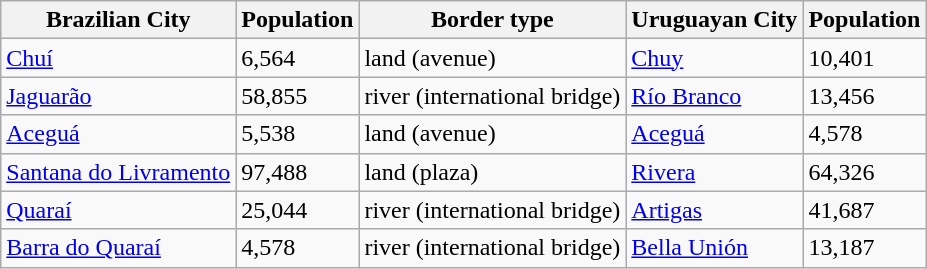<table class="wikitable">
<tr>
<th> Brazilian City</th>
<th>Population</th>
<th>Border type</th>
<th> Uruguayan City</th>
<th>Population</th>
</tr>
<tr>
<td><a href='#'>Chuí</a></td>
<td>6,564</td>
<td>land (avenue)</td>
<td><a href='#'>Chuy</a></td>
<td>10,401</td>
</tr>
<tr>
<td><a href='#'>Jaguarão</a></td>
<td>58,855</td>
<td>river (international bridge)</td>
<td><a href='#'>Río Branco</a></td>
<td>13,456</td>
</tr>
<tr>
<td><a href='#'>Aceguá</a></td>
<td>5,538</td>
<td>land (avenue)</td>
<td><a href='#'>Aceguá</a></td>
<td>4,578</td>
</tr>
<tr>
<td><a href='#'>Santana do Livramento</a></td>
<td>97,488</td>
<td>land (plaza)</td>
<td><a href='#'>Rivera</a></td>
<td>64,326</td>
</tr>
<tr>
<td><a href='#'>Quaraí</a></td>
<td>25,044</td>
<td>river (international bridge)</td>
<td><a href='#'>Artigas</a></td>
<td>41,687</td>
</tr>
<tr>
<td><a href='#'>Barra do Quaraí</a></td>
<td>4,578</td>
<td>river (international bridge)</td>
<td><a href='#'>Bella Unión</a></td>
<td>13,187</td>
</tr>
</table>
